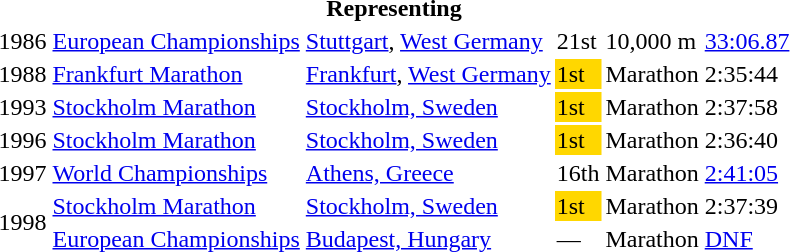<table>
<tr>
<th colspan="6">Representing </th>
</tr>
<tr>
<td>1986</td>
<td><a href='#'>European Championships</a></td>
<td><a href='#'>Stuttgart</a>, <a href='#'>West Germany</a></td>
<td>21st</td>
<td>10,000 m</td>
<td><a href='#'>33:06.87</a></td>
</tr>
<tr>
<td>1988</td>
<td><a href='#'>Frankfurt Marathon</a></td>
<td><a href='#'>Frankfurt</a>, <a href='#'>West Germany</a></td>
<td bgcolor="gold">1st</td>
<td>Marathon</td>
<td>2:35:44</td>
</tr>
<tr>
<td>1993</td>
<td><a href='#'>Stockholm Marathon</a></td>
<td><a href='#'>Stockholm, Sweden</a></td>
<td bgcolor="gold">1st</td>
<td>Marathon</td>
<td>2:37:58</td>
</tr>
<tr>
<td>1996</td>
<td><a href='#'>Stockholm Marathon</a></td>
<td><a href='#'>Stockholm, Sweden</a></td>
<td bgcolor="gold">1st</td>
<td>Marathon</td>
<td>2:36:40</td>
</tr>
<tr>
<td>1997</td>
<td><a href='#'>World Championships</a></td>
<td><a href='#'>Athens, Greece</a></td>
<td>16th</td>
<td>Marathon</td>
<td><a href='#'>2:41:05</a></td>
</tr>
<tr>
<td rowspan=2>1998</td>
<td><a href='#'>Stockholm Marathon</a></td>
<td><a href='#'>Stockholm, Sweden</a></td>
<td bgcolor="gold">1st</td>
<td>Marathon</td>
<td>2:37:39</td>
</tr>
<tr>
<td><a href='#'>European Championships</a></td>
<td><a href='#'>Budapest, Hungary</a></td>
<td>—</td>
<td>Marathon</td>
<td><a href='#'>DNF</a></td>
</tr>
</table>
